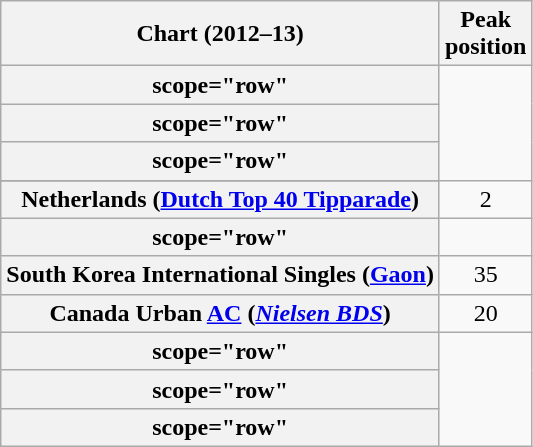<table class="wikitable plainrowheaders sortable">
<tr>
<th>Chart (2012–13)</th>
<th>Peak<br>position</th>
</tr>
<tr>
<th>scope="row"</th>
</tr>
<tr>
<th>scope="row"</th>
</tr>
<tr>
<th>scope="row"</th>
</tr>
<tr>
</tr>
<tr>
<th scope="row">Netherlands (<a href='#'>Dutch Top 40 Tipparade</a>)</th>
<td align="center">2</td>
</tr>
<tr>
<th>scope="row"</th>
</tr>
<tr>
<th scope="row">South Korea International Singles (<a href='#'>Gaon</a>)</th>
<td style="text-align:center;">35</td>
</tr>
<tr>
<th scope="row">Canada Urban <a href='#'>AC</a> (<em><a href='#'>Nielsen BDS</a></em>)</th>
<td style="text-align:center">20</td>
</tr>
<tr>
<th>scope="row" </th>
</tr>
<tr>
<th>scope="row" </th>
</tr>
<tr>
<th>scope="row" </th>
</tr>
</table>
